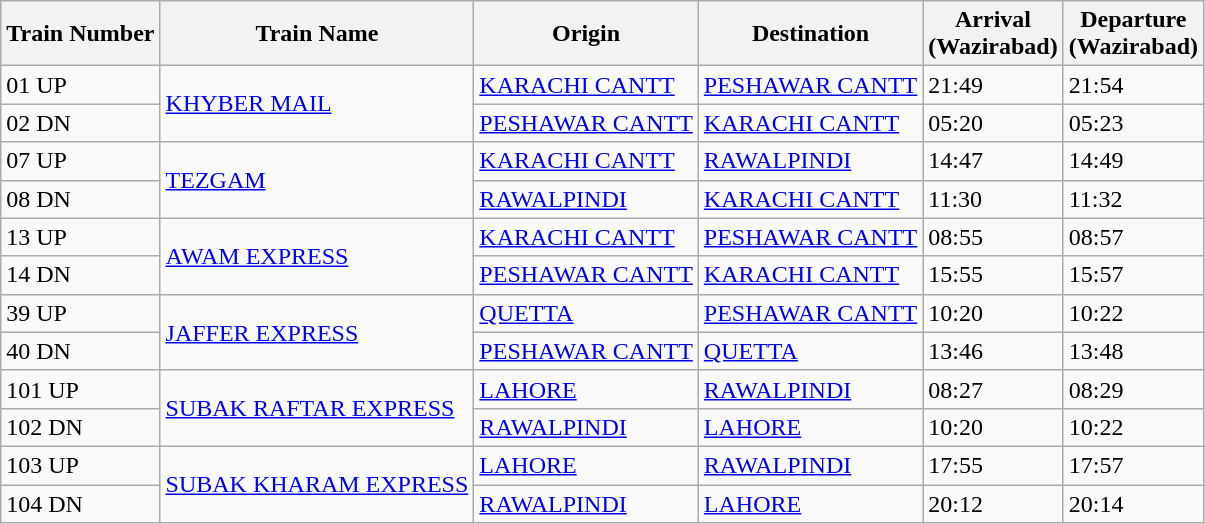<table class="wikitable sortable">
<tr>
<th>Train Number</th>
<th>Train Name</th>
<th>Origin</th>
<th>Destination</th>
<th>Arrival<br>(Wazirabad)</th>
<th>Departure<br>(Wazirabad)</th>
</tr>
<tr>
<td>01 UP</td>
<td rowspan="2"><a href='#'>KHYBER MAIL</a></td>
<td><a href='#'>KARACHI CANTT</a></td>
<td><a href='#'>PESHAWAR CANTT</a></td>
<td>21:49</td>
<td>21:54</td>
</tr>
<tr>
<td>02 DN</td>
<td><a href='#'>PESHAWAR CANTT</a></td>
<td><a href='#'>KARACHI CANTT</a></td>
<td>05:20</td>
<td>05:23</td>
</tr>
<tr>
<td>07 UP</td>
<td rowspan="2"><a href='#'>TEZGAM</a></td>
<td><a href='#'>KARACHI CANTT</a></td>
<td><a href='#'>RAWALPINDI</a></td>
<td>14:47</td>
<td>14:49</td>
</tr>
<tr>
<td>08 DN</td>
<td><a href='#'>RAWALPINDI</a></td>
<td><a href='#'>KARACHI CANTT</a></td>
<td>11:30</td>
<td>11:32</td>
</tr>
<tr>
<td>13 UP</td>
<td rowspan="2"><a href='#'>AWAM EXPRESS</a></td>
<td><a href='#'>KARACHI CANTT</a></td>
<td><a href='#'>PESHAWAR CANTT</a></td>
<td>08:55</td>
<td>08:57</td>
</tr>
<tr>
<td>14 DN</td>
<td><a href='#'>PESHAWAR CANTT</a></td>
<td><a href='#'>KARACHI CANTT</a></td>
<td>15:55</td>
<td>15:57</td>
</tr>
<tr>
<td>39 UP</td>
<td rowspan="2"><a href='#'>JAFFER EXPRESS</a></td>
<td><a href='#'>QUETTA</a></td>
<td><a href='#'>PESHAWAR CANTT</a></td>
<td>10:20</td>
<td>10:22</td>
</tr>
<tr>
<td>40 DN</td>
<td><a href='#'>PESHAWAR CANTT</a></td>
<td><a href='#'>QUETTA</a></td>
<td>13:46</td>
<td>13:48</td>
</tr>
<tr>
<td>101 UP</td>
<td rowspan="2"><a href='#'>SUBAK RAFTAR EXPRESS</a></td>
<td><a href='#'>LAHORE</a></td>
<td><a href='#'>RAWALPINDI</a></td>
<td>08:27</td>
<td>08:29</td>
</tr>
<tr>
<td>102 DN</td>
<td><a href='#'>RAWALPINDI</a></td>
<td><a href='#'>LAHORE</a></td>
<td>10:20</td>
<td>10:22</td>
</tr>
<tr>
<td>103 UP</td>
<td rowspan="2"><a href='#'>SUBAK KHARAM EXPRESS</a></td>
<td><a href='#'>LAHORE</a></td>
<td><a href='#'>RAWALPINDI</a></td>
<td>17:55</td>
<td>17:57</td>
</tr>
<tr>
<td>104 DN</td>
<td><a href='#'>RAWALPINDI</a></td>
<td><a href='#'>LAHORE</a></td>
<td>20:12</td>
<td>20:14</td>
</tr>
</table>
